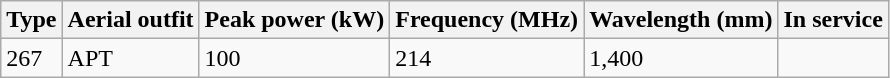<table class="wikitable">
<tr>
<th>Type</th>
<th>Aerial outfit</th>
<th>Peak power (kW)</th>
<th>Frequency (MHz)</th>
<th>Wavelength (mm)</th>
<th>In service</th>
</tr>
<tr>
<td>267</td>
<td>APT</td>
<td>100</td>
<td>214</td>
<td>1,400</td>
<td></td>
</tr>
</table>
